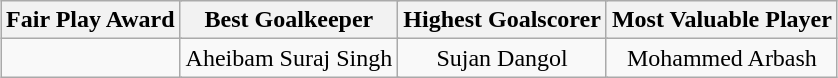<table class="wikitable" style="margin:auto">
<tr>
<th colspan="2">Fair Play Award</th>
<th colspan="2">Best Goalkeeper</th>
<th colspan="2">Highest Goalscorer</th>
<th colspan="2">Most Valuable Player</th>
</tr>
<tr>
<td colspan="2" align="center"></td>
<td colspan="2" align="center"> Aheibam Suraj Singh</td>
<td colspan="2" align="center"> Sujan Dangol</td>
<td colspan="2" align="center"> Mohammed Arbash</td>
</tr>
</table>
